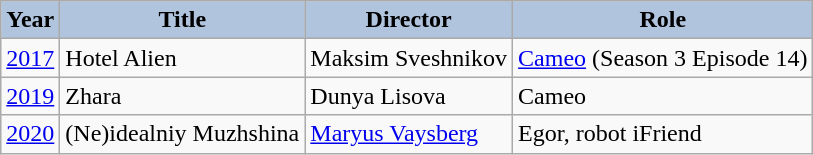<table class="wikitable" border="2" cellpadding="4" style="font-size: 100%;">
<tr>
<th style="background:#B0C4DE;">Year</th>
<th style="background:#B0C4DE;">Title</th>
<th style="background:#B0C4DE;">Director</th>
<th style="background:#B0C4DE;">Role</th>
</tr>
<tr>
<td><a href='#'>2017</a></td>
<td>Hotel Alien</td>
<td>Maksim Sveshnikov</td>
<td><a href='#'>Cameo</a> (Season 3 Episode 14)</td>
</tr>
<tr>
<td><a href='#'>2019</a></td>
<td>Zhara</td>
<td>Dunya Lisova</td>
<td>Cameo</td>
</tr>
<tr>
<td><a href='#'>2020</a></td>
<td>(Ne)idealniy Muzhshina</td>
<td><a href='#'>Maryus Vaysberg</a></td>
<td>Egor, robot iFriend</td>
</tr>
</table>
